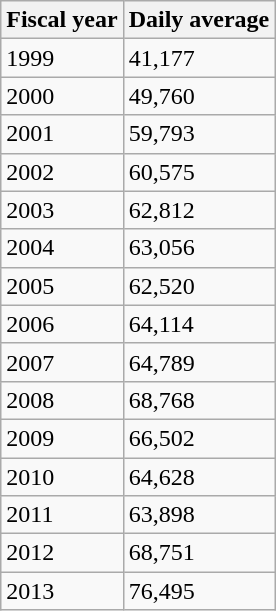<table class="wikitable">
<tr>
<th>Fiscal year</th>
<th>Daily average</th>
</tr>
<tr>
<td>1999</td>
<td>41,177</td>
</tr>
<tr>
<td>2000</td>
<td>49,760</td>
</tr>
<tr>
<td>2001</td>
<td>59,793</td>
</tr>
<tr>
<td>2002</td>
<td>60,575</td>
</tr>
<tr>
<td>2003</td>
<td>62,812</td>
</tr>
<tr>
<td>2004</td>
<td>63,056</td>
</tr>
<tr>
<td>2005</td>
<td>62,520</td>
</tr>
<tr>
<td>2006</td>
<td>64,114</td>
</tr>
<tr>
<td>2007</td>
<td>64,789</td>
</tr>
<tr>
<td>2008</td>
<td>68,768</td>
</tr>
<tr>
<td>2009</td>
<td>66,502</td>
</tr>
<tr>
<td>2010</td>
<td>64,628</td>
</tr>
<tr>
<td>2011</td>
<td>63,898</td>
</tr>
<tr>
<td>2012</td>
<td>68,751</td>
</tr>
<tr>
<td>2013</td>
<td>76,495</td>
</tr>
</table>
